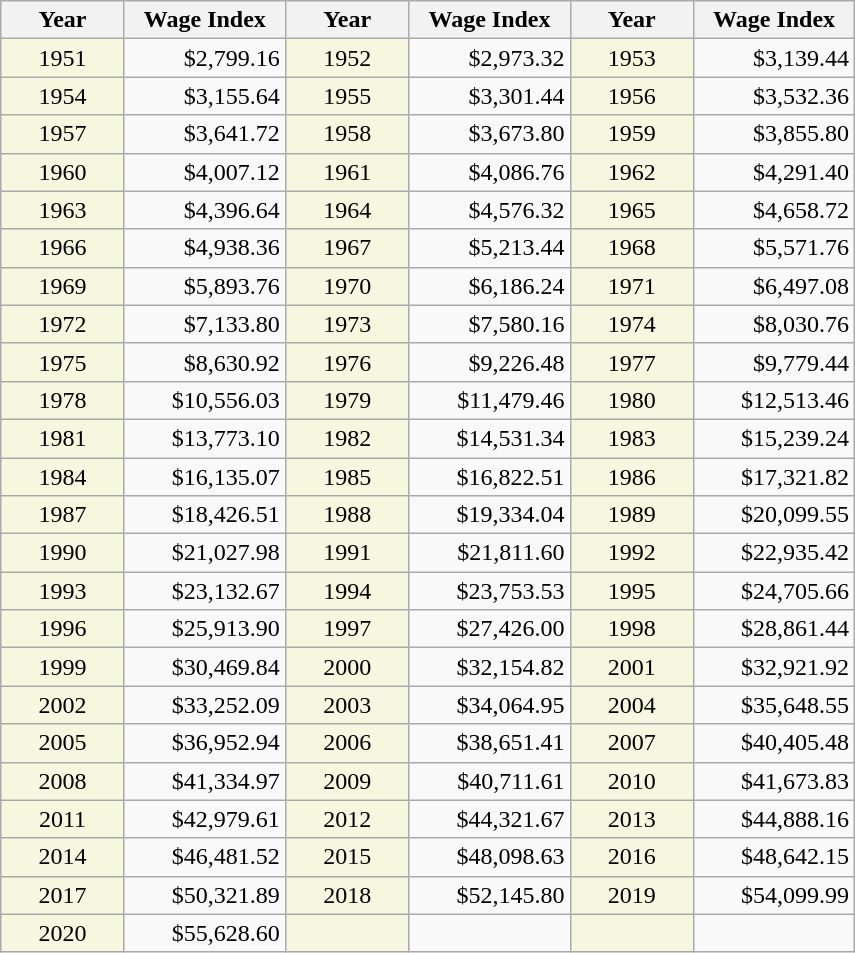<table class="wikitable">
<tr>
<th width=75>Year</th>
<th width=100>Wage Index</th>
<th width=75>Year</th>
<th width=100>Wage Index</th>
<th width="75">Year</th>
<th width=100>Wage Index</th>
</tr>
<tr>
<td align="center" bgcolor="#F7F7DF">1951</td>
<td align="right">$2,799.16</td>
<td align="center" bgcolor="#F7F7DF">1952</td>
<td align="right">$2,973.32</td>
<td align="center" bgcolor="#F7F7DF">1953</td>
<td align="right">$3,139.44</td>
</tr>
<tr>
<td align="center" bgcolor="#F7F7DF">1954</td>
<td align="right">$3,155.64</td>
<td align="center" bgcolor="#F7F7DF">1955</td>
<td align="right">$3,301.44</td>
<td align="center" bgcolor="#F7F7DF">1956</td>
<td align="right">$3,532.36</td>
</tr>
<tr>
<td align="center" bgcolor="#F7F7DF">1957</td>
<td align="right">$3,641.72</td>
<td align="center" bgcolor="#F7F7DF">1958</td>
<td align="right">$3,673.80</td>
<td align="center" bgcolor="#F7F7DF">1959</td>
<td align="right">$3,855.80</td>
</tr>
<tr>
<td align="center" bgcolor="#F7F7DF">1960</td>
<td align="right">$4,007.12</td>
<td align="center" bgcolor="#F7F7DF">1961</td>
<td align="right">$4,086.76</td>
<td align="center" bgcolor="#F7F7DF">1962</td>
<td align="right">$4,291.40</td>
</tr>
<tr>
<td align="center" bgcolor="#F7F7DF">1963</td>
<td align="right">$4,396.64</td>
<td align="center" bgcolor="#F7F7DF">1964</td>
<td align="right">$4,576.32</td>
<td align="center" bgcolor="#F7F7DF">1965</td>
<td align="right">$4,658.72</td>
</tr>
<tr>
<td align="center" bgcolor="#F7F7DF">1966</td>
<td align="right">$4,938.36</td>
<td align="center" bgcolor="#F7F7DF">1967</td>
<td align="right">$5,213.44</td>
<td align="center" bgcolor="#F7F7DF">1968</td>
<td align="right">$5,571.76</td>
</tr>
<tr>
<td align="center" bgcolor="#F7F7DF">1969</td>
<td align="right">$5,893.76</td>
<td align="center" bgcolor="#F7F7DF">1970</td>
<td align="right">$6,186.24</td>
<td align="center" bgcolor="#F7F7DF">1971</td>
<td align="right">$6,497.08</td>
</tr>
<tr>
<td align="center" bgcolor="#F7F7DF">1972</td>
<td align="right">$7,133.80</td>
<td align="center" bgcolor="#F7F7DF">1973</td>
<td align="right">$7,580.16</td>
<td align="center" bgcolor="#F7F7DF">1974</td>
<td align="right">$8,030.76</td>
</tr>
<tr>
<td align="center" bgcolor="#F7F7DF">1975</td>
<td align="right">$8,630.92</td>
<td align="center" bgcolor="#F7F7DF">1976</td>
<td align="right">$9,226.48</td>
<td align="center" bgcolor="#F7F7DF">1977</td>
<td align="right">$9,779.44</td>
</tr>
<tr>
<td align="center" bgcolor="#F7F7DF">1978</td>
<td align="right">$10,556.03</td>
<td align="center" bgcolor="#F7F7DF">1979</td>
<td align="right">$11,479.46</td>
<td align="center" bgcolor="#F7F7DF">1980</td>
<td align="right">$12,513.46</td>
</tr>
<tr>
<td align="center" bgcolor="#F7F7DF">1981</td>
<td align="right">$13,773.10</td>
<td align="center" bgcolor="#F7F7DF">1982</td>
<td align="right">$14,531.34</td>
<td align="center" bgcolor="#F7F7DF">1983</td>
<td align="right">$15,239.24</td>
</tr>
<tr>
<td align="center" bgcolor="#F7F7DF">1984</td>
<td align="right">$16,135.07</td>
<td align="center" bgcolor="#F7F7DF">1985</td>
<td align="right">$16,822.51</td>
<td align="center" bgcolor="#F7F7DF">1986</td>
<td align="right">$17,321.82</td>
</tr>
<tr>
<td align="center" bgcolor="#F7F7DF">1987</td>
<td align="right">$18,426.51</td>
<td align="center" bgcolor="#F7F7DF">1988</td>
<td align="right">$19,334.04</td>
<td align="center" bgcolor="#F7F7DF">1989</td>
<td align="right">$20,099.55</td>
</tr>
<tr>
<td align="center" bgcolor="#F7F7DF">1990</td>
<td align="right">$21,027.98</td>
<td align="center" bgcolor="#F7F7DF">1991</td>
<td align="right">$21,811.60</td>
<td align="center" bgcolor="#F7F7DF">1992</td>
<td align="right">$22,935.42</td>
</tr>
<tr>
<td align="center" bgcolor="#F7F7DF">1993</td>
<td align="right">$23,132.67</td>
<td align="center" bgcolor="#F7F7DF">1994</td>
<td align="right">$23,753.53</td>
<td align="center" bgcolor="#F7F7DF">1995</td>
<td align="right">$24,705.66</td>
</tr>
<tr>
<td align="center" bgcolor="#F7F7DF">1996</td>
<td align="right">$25,913.90</td>
<td align="center" bgcolor="#F7F7DF">1997</td>
<td align="right">$27,426.00</td>
<td align="center" bgcolor="#F7F7DF">1998</td>
<td align="right">$28,861.44</td>
</tr>
<tr>
<td align="center" bgcolor="#F7F7DF">1999</td>
<td align="right">$30,469.84</td>
<td align="center" bgcolor="#F7F7DF">2000</td>
<td align="right">$32,154.82</td>
<td align="center" bgcolor="#F7F7DF">2001</td>
<td align="right">$32,921.92</td>
</tr>
<tr>
<td align="center" bgcolor="#F7F7DF">2002</td>
<td align="right">$33,252.09</td>
<td align="center" bgcolor="#F7F7DF">2003</td>
<td align="right">$34,064.95</td>
<td align="center" bgcolor="#F7F7DF">2004</td>
<td align="right">$35,648.55</td>
</tr>
<tr>
<td align="center" bgcolor="#F7F7DF">2005</td>
<td align="right">$36,952.94</td>
<td align="center" bgcolor="#F7F7DF">2006</td>
<td align="right">$38,651.41</td>
<td align="center" bgcolor="#F7F7DF">2007</td>
<td align="right">$40,405.48</td>
</tr>
<tr>
<td align="center" bgcolor="#F7F7DF">2008</td>
<td align="right">$41,334.97</td>
<td align="center" bgcolor="#F7F7DF">2009</td>
<td align="right">$40,711.61</td>
<td align="center" bgcolor="#F7F7DF">2010</td>
<td align="right">$41,673.83</td>
</tr>
<tr>
<td align="center" bgcolor="#F7F7DF">2011</td>
<td align="right">$42,979.61</td>
<td align="center" bgcolor="#F7F7DF">2012</td>
<td align="right">$44,321.67</td>
<td align="center" bgcolor="#F7F7DF">2013</td>
<td align="right">$44,888.16</td>
</tr>
<tr>
<td align="center" bgcolor="#F7F7DF">2014</td>
<td align="right">$46,481.52</td>
<td align="center" bgcolor="#F7F7DF">2015</td>
<td align="right">$48,098.63</td>
<td align="center" bgcolor="#F7F7DF">2016</td>
<td align="right">$48,642.15</td>
</tr>
<tr>
<td align="center" bgcolor="#F7F7DF">2017</td>
<td align="right">$50,321.89</td>
<td align="center" bgcolor="#F7F7DF">2018</td>
<td align="right">$52,145.80</td>
<td align="center" bgcolor="#F7F7DF">2019</td>
<td align="right">$54,099.99</td>
</tr>
<tr>
<td align="center" bgcolor="#F7F7DF">2020</td>
<td align="right">$55,628.60</td>
<td align="center" bgcolor="#F7F7DF"> </td>
<td align="right"> </td>
<td align="center" bgcolor="#F7F7DF"> </td>
<td align="right"> </td>
</tr>
</table>
